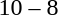<table style="text-align:center">
<tr>
<th width=200></th>
<th width=100></th>
<th width=200></th>
</tr>
<tr>
<td align=right><strong></strong></td>
<td>10 – 8</td>
<td align=left></td>
</tr>
</table>
